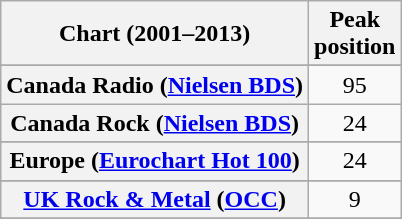<table class="wikitable sortable plainrowheaders" style="text-align:center">
<tr>
<th scope="col">Chart (2001–2013)</th>
<th scope="col">Peak<br>position</th>
</tr>
<tr>
</tr>
<tr>
</tr>
<tr>
</tr>
<tr>
</tr>
<tr>
<th scope="row">Canada Radio (<a href='#'>Nielsen BDS</a>)</th>
<td>95</td>
</tr>
<tr>
<th scope="row">Canada Rock (<a href='#'>Nielsen BDS</a>)</th>
<td>24</td>
</tr>
<tr>
</tr>
<tr>
<th scope="row">Europe (<a href='#'>Eurochart Hot 100</a>)</th>
<td>24</td>
</tr>
<tr>
</tr>
<tr>
</tr>
<tr>
</tr>
<tr>
</tr>
<tr>
</tr>
<tr>
</tr>
<tr>
</tr>
<tr>
</tr>
<tr>
</tr>
<tr>
</tr>
<tr>
</tr>
<tr>
<th scope="row"><a href='#'>UK Rock & Metal</a> (<a href='#'>OCC</a>)</th>
<td>9</td>
</tr>
<tr>
</tr>
<tr>
</tr>
<tr>
</tr>
<tr>
</tr>
</table>
